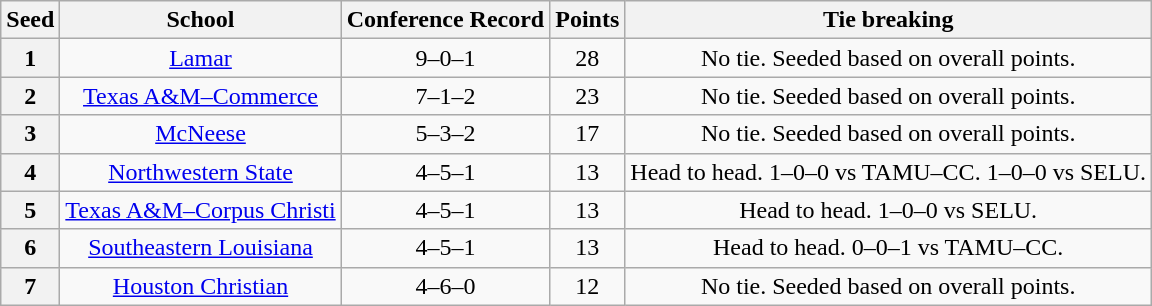<table class="wikitable" style="text-align:center">
<tr>
<th>Seed</th>
<th>School</th>
<th>Conference Record</th>
<th>Points</th>
<th>Tie breaking</th>
</tr>
<tr>
<th>1</th>
<td><a href='#'>Lamar</a></td>
<td>9–0–1</td>
<td>28</td>
<td>No tie.  Seeded based on overall points.</td>
</tr>
<tr>
<th>2</th>
<td><a href='#'>Texas A&M–Commerce</a></td>
<td>7–1–2</td>
<td>23</td>
<td>No tie.  Seeded based on overall points.</td>
</tr>
<tr>
<th>3</th>
<td><a href='#'>McNeese</a></td>
<td>5–3–2</td>
<td>17</td>
<td>No tie.  Seeded based on overall points.</td>
</tr>
<tr>
<th>4</th>
<td><a href='#'>Northwestern State</a></td>
<td>4–5–1</td>
<td>13</td>
<td>Head to head. 1–0–0 vs TAMU–CC.  1–0–0 vs SELU.</td>
</tr>
<tr>
<th>5</th>
<td><a href='#'>Texas A&M–Corpus Christi</a></td>
<td>4–5–1</td>
<td>13</td>
<td>Head to head. 1–0–0 vs SELU.</td>
</tr>
<tr>
<th>6</th>
<td><a href='#'>Southeastern Louisiana</a></td>
<td>4–5–1</td>
<td>13</td>
<td>Head to head. 0–0–1 vs TAMU–CC.</td>
</tr>
<tr>
<th>7</th>
<td><a href='#'>Houston Christian</a></td>
<td>4–6–0</td>
<td>12</td>
<td>No tie.  Seeded based on overall points.</td>
</tr>
</table>
